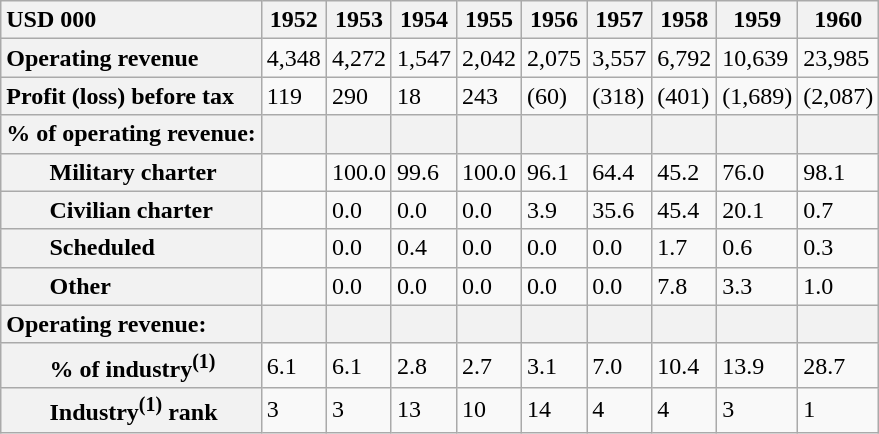<table class="wikitable plain-row-headers defaultright">
<tr>
<th style="text-align: left;">USD 000</th>
<th>1952</th>
<th>1953</th>
<th>1954</th>
<th>1955</th>
<th>1956</th>
<th>1957</th>
<th>1958</th>
<th>1959</th>
<th>1960</th>
</tr>
<tr>
<th style="text-align: left;">Operating revenue</th>
<td>4,348</td>
<td>4,272</td>
<td>1,547</td>
<td>2,042</td>
<td>2,075</td>
<td>3,557</td>
<td>6,792</td>
<td>10,639</td>
<td>23,985</td>
</tr>
<tr>
<th style="text-align: left;">Profit (loss) before tax</th>
<td>119</td>
<td>290</td>
<td>18</td>
<td>243</td>
<td>(60)</td>
<td>(318)</td>
<td>(401)</td>
<td>(1,689)</td>
<td>(2,087)</td>
</tr>
<tr>
<th style="text-align: left;">% of operating revenue:</th>
<th></th>
<th></th>
<th></th>
<th></th>
<th></th>
<th></th>
<th></th>
<th></th>
<th></th>
</tr>
<tr>
<th style="text-align: left; padding-left: 2em;">Military charter</th>
<td></td>
<td>100.0</td>
<td>99.6</td>
<td>100.0</td>
<td>96.1</td>
<td>64.4</td>
<td>45.2</td>
<td>76.0</td>
<td>98.1</td>
</tr>
<tr>
<th style="text-align: left; padding-left: 2em;">Civilian charter</th>
<td></td>
<td>0.0</td>
<td>0.0</td>
<td>0.0</td>
<td>3.9</td>
<td>35.6</td>
<td>45.4</td>
<td>20.1</td>
<td>0.7</td>
</tr>
<tr>
<th style="text-align: left; padding-left: 2em;">Scheduled</th>
<td></td>
<td>0.0</td>
<td>0.4</td>
<td>0.0</td>
<td>0.0</td>
<td>0.0</td>
<td>1.7</td>
<td>0.6</td>
<td>0.3</td>
</tr>
<tr>
<th style="text-align: left; padding-left: 2em;">Other</th>
<td></td>
<td>0.0</td>
<td>0.0</td>
<td>0.0</td>
<td>0.0</td>
<td>0.0</td>
<td>7.8</td>
<td>3.3</td>
<td>1.0</td>
</tr>
<tr>
<th style="text-align: left;">Operating revenue:</th>
<th></th>
<th></th>
<th></th>
<th></th>
<th></th>
<th></th>
<th></th>
<th></th>
<th></th>
</tr>
<tr>
<th style="text-align: left; padding-left: 2em;">% of industry<sup>(1)</sup></th>
<td>6.1</td>
<td>6.1</td>
<td>2.8</td>
<td>2.7</td>
<td>3.1</td>
<td>7.0</td>
<td>10.4</td>
<td>13.9</td>
<td>28.7</td>
</tr>
<tr>
<th style="text-align: left; padding-left: 2em;">Industry<sup>(1)</sup> rank</th>
<td>3</td>
<td>3</td>
<td>13</td>
<td>10</td>
<td>14</td>
<td>4</td>
<td>4</td>
<td>3</td>
<td>1</td>
</tr>
</table>
